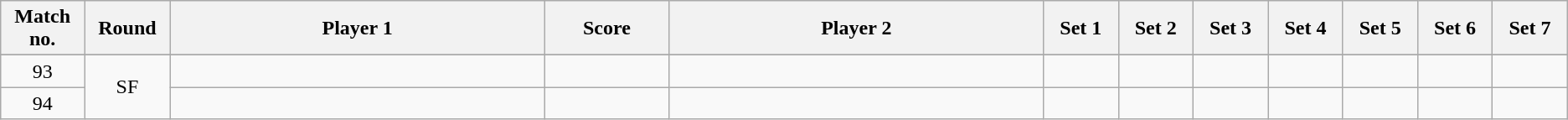<table class="wikitable">
<tr>
<th width="2%">Match no.</th>
<th width="2%">Round</th>
<th width="15%">Player 1</th>
<th width="5%">Score</th>
<th width="15%">Player 2</th>
<th width="3%">Set 1</th>
<th width="3%">Set 2</th>
<th width="3%">Set 3</th>
<th width="3%">Set 4</th>
<th width="3%">Set 5</th>
<th width="3%">Set 6</th>
<th width="3%">Set 7</th>
</tr>
<tr>
</tr>
<tr style=text-align:center;>
<td>93</td>
<td rowspan=2>SF</td>
<td></td>
<td></td>
<td></td>
<td></td>
<td></td>
<td></td>
<td></td>
<td></td>
<td></td>
<td></td>
</tr>
<tr style=text-align:center;>
<td>94</td>
<td></td>
<td></td>
<td></td>
<td></td>
<td></td>
<td></td>
<td></td>
<td></td>
<td></td>
<td></td>
</tr>
</table>
